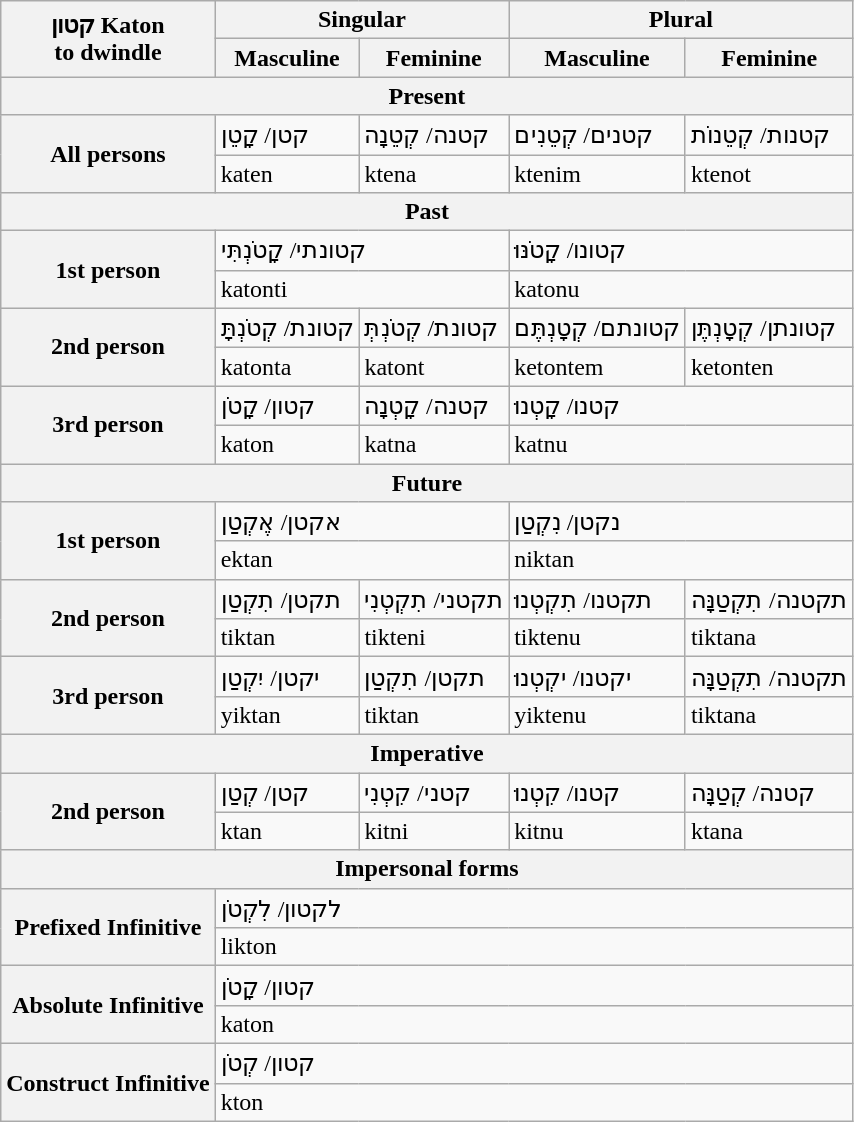<table class="wikitable mw-collapsible mw-collapsed">
<tr>
<th rowspan="2">קטון Katon<br>to dwindle</th>
<th colspan="2">Singular</th>
<th colspan="2">Plural</th>
</tr>
<tr>
<th>Masculine</th>
<th>Feminine</th>
<th>Masculine</th>
<th>Feminine</th>
</tr>
<tr>
<th colspan="5">Present</th>
</tr>
<tr>
<th rowspan="2">All persons</th>
<td>קטן/ קָטֵן</td>
<td>קטנה/ קְטֵנָה</td>
<td>קטנים/ קְטֵנִים</td>
<td>קטנות/ קְטֵנוֹת</td>
</tr>
<tr>
<td>katen</td>
<td>ktena</td>
<td>ktenim</td>
<td>ktenot</td>
</tr>
<tr>
<th colspan="5">Past</th>
</tr>
<tr>
<th rowspan="2">1st person</th>
<td colspan="2">קטונתי/ קָטֹנְתִּי</td>
<td colspan="2">קטונו/ קָטֹנּוּ</td>
</tr>
<tr>
<td colspan="2">katonti</td>
<td colspan="2">katonu</td>
</tr>
<tr>
<th rowspan="2">2nd person</th>
<td>קטונת/ קְטֹנְתָּ</td>
<td>קטונת/ קְטֹנְתְּ</td>
<td>קטונתם/ קְטָנְתֶּם</td>
<td>קטונתן/ קְטָנְתֶּן</td>
</tr>
<tr>
<td>katonta</td>
<td>katont</td>
<td>ketontem</td>
<td>ketonten</td>
</tr>
<tr>
<th rowspan="2">3rd person</th>
<td>קטון/ קָטֹן</td>
<td>קטנה/ קָטְנָה</td>
<td colspan="2">קטנו/ קָטְנוּ</td>
</tr>
<tr>
<td>katon</td>
<td>katna</td>
<td colspan="2">katnu</td>
</tr>
<tr>
<th colspan="5">Future</th>
</tr>
<tr>
<th rowspan="2">1st person</th>
<td colspan="2">אקטן/ אֶקְטַן</td>
<td colspan="2">נקטן/ נִקְטַן</td>
</tr>
<tr>
<td colspan="2">ektan</td>
<td colspan="2">niktan</td>
</tr>
<tr>
<th rowspan="2">2nd person</th>
<td>תקטן/ תִקְטַן</td>
<td>תקטני/ תִקְטְנִי</td>
<td>תקטנו/ תִקְטְנוּ</td>
<td>תקטנה/ תִקְטַנָּה</td>
</tr>
<tr>
<td>tiktan</td>
<td>tikteni</td>
<td>tiktenu</td>
<td>tiktana</td>
</tr>
<tr>
<th rowspan="2">3rd person</th>
<td>יקטן/ יִקְטַן</td>
<td>תקטן/ תִקְטַן</td>
<td>יקטנו/ יקְטְנוּ</td>
<td>תקטנה/ תִקְטַנָּה</td>
</tr>
<tr>
<td>yiktan</td>
<td>tiktan</td>
<td>yiktenu</td>
<td>tiktana</td>
</tr>
<tr>
<th colspan="5">Imperative</th>
</tr>
<tr>
<th rowspan="2">2nd person</th>
<td>קטן/ קְטַן</td>
<td>קטני/ קִטְנִי</td>
<td>קטנו/ קִטְנוּ</td>
<td>קטנה/ קְטַנָּה</td>
</tr>
<tr>
<td>ktan</td>
<td>kitni</td>
<td>kitnu</td>
<td>ktana</td>
</tr>
<tr>
<th colspan="5">Impersonal forms</th>
</tr>
<tr>
<th rowspan="2">Prefixed Infinitive</th>
<td colspan="4">לקטון/ לִקְטֹן</td>
</tr>
<tr>
<td colspan="4">likton</td>
</tr>
<tr>
<th rowspan="2">Absolute Infinitive</th>
<td colspan="4">קטון/ קָטֹן</td>
</tr>
<tr>
<td colspan="4">katon</td>
</tr>
<tr>
<th rowspan="2">Construct Infinitive</th>
<td colspan="4">קטון/ קְטֹן</td>
</tr>
<tr>
<td colspan="4">kton</td>
</tr>
</table>
